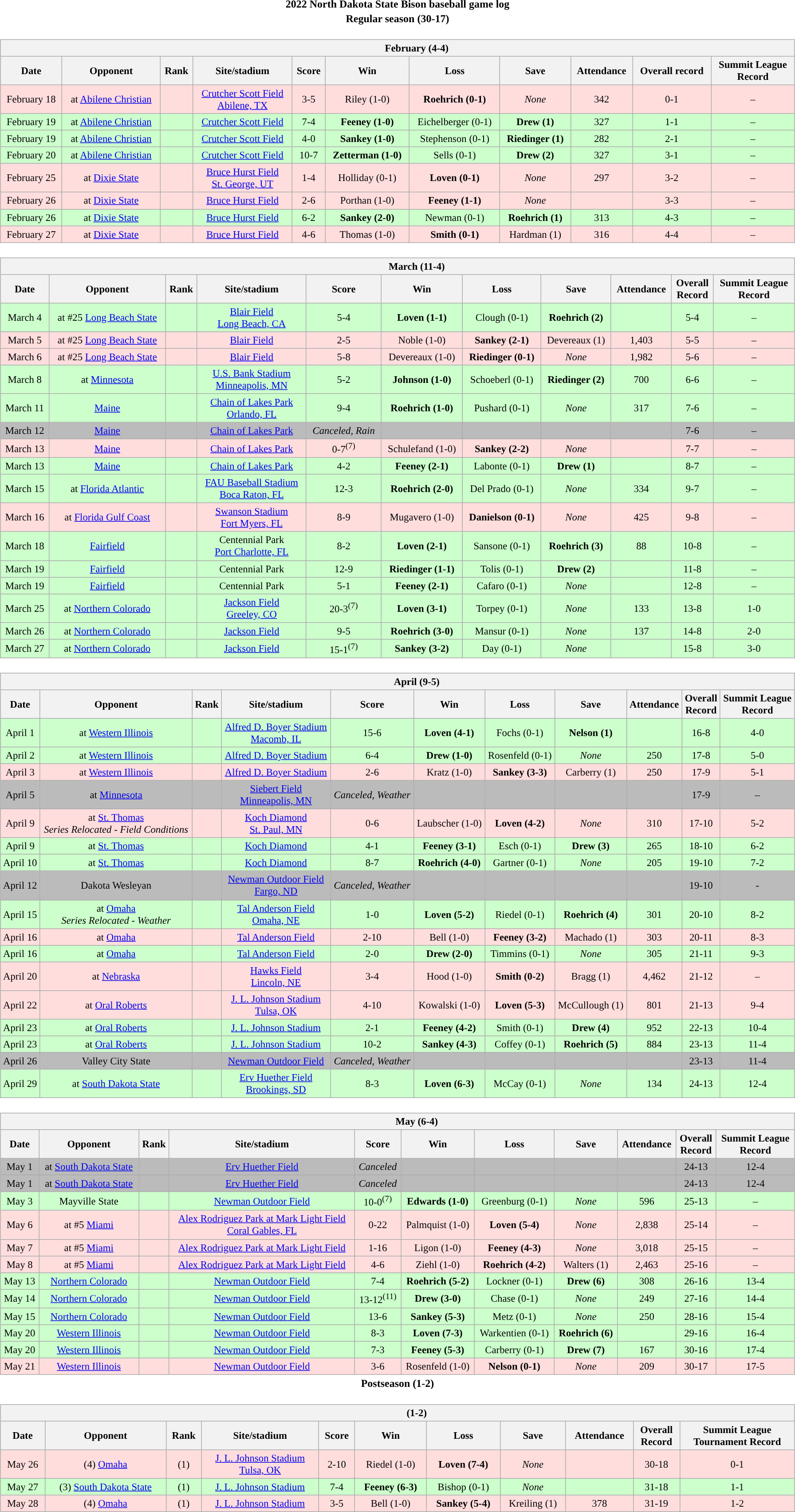<table class="toccolours" width=95% style="clear:both; margin:1.5em auto; text-align:center;">
<tr>
<th colspan=2>2022 North Dakota State Bison baseball game log</th>
</tr>
<tr>
<th colspan=2>Regular season (30-17)</th>
</tr>
<tr valign="top">
<td><br><table class="wikitable collapsible collapsed" style="margin:auto; width:100%; text-align:center; font-size:95%">
<tr>
<th colspan=12 style="padding-left:4em;">February (4-4)</th>
</tr>
<tr>
<th>Date</th>
<th>Opponent</th>
<th>Rank</th>
<th>Site/stadium</th>
<th>Score</th>
<th>Win</th>
<th>Loss</th>
<th>Save</th>
<th>Attendance</th>
<th>Overall record</th>
<th>Summit League<br>Record</th>
</tr>
<tr align="center" bgcolor="ffdddd">
<td>February 18</td>
<td>at <a href='#'>Abilene Christian</a></td>
<td></td>
<td><a href='#'>Crutcher Scott Field</a><br><a href='#'>Abilene, TX</a></td>
<td>3-5</td>
<td>Riley (1-0)</td>
<td><strong>Roehrich (0-1)</strong></td>
<td><em>None</em></td>
<td>342</td>
<td>0-1</td>
<td>–</td>
</tr>
<tr align="center" bgcolor="ccffcc">
<td>February 19</td>
<td>at <a href='#'>Abilene Christian</a></td>
<td></td>
<td><a href='#'>Crutcher Scott Field</a></td>
<td>7-4</td>
<td><strong>Feeney (1-0)</strong></td>
<td>Eichelberger (0-1)</td>
<td><strong>Drew (1)</strong></td>
<td>327</td>
<td>1-1</td>
<td>–</td>
</tr>
<tr align="center" bgcolor="ccffcc">
<td>February 19</td>
<td>at <a href='#'>Abilene Christian</a></td>
<td></td>
<td><a href='#'>Crutcher Scott Field</a></td>
<td>4-0</td>
<td><strong>Sankey (1-0)</strong></td>
<td>Stephenson (0-1)</td>
<td><strong>Riedinger (1)</strong></td>
<td>282</td>
<td>2-1</td>
<td>–</td>
</tr>
<tr align="center" bgcolor="ccffcc">
<td>February 20</td>
<td>at <a href='#'>Abilene Christian</a></td>
<td></td>
<td><a href='#'>Crutcher Scott Field</a></td>
<td>10-7</td>
<td><strong>Zetterman (1-0)</strong></td>
<td>Sells (0-1)</td>
<td><strong>Drew (2)</strong></td>
<td>327</td>
<td>3-1</td>
<td>–</td>
</tr>
<tr align="center" bgcolor="ffdddd">
<td>February 25</td>
<td>at <a href='#'>Dixie State</a></td>
<td></td>
<td><a href='#'>Bruce Hurst Field</a><br><a href='#'>St. George, UT</a></td>
<td>1-4</td>
<td>Holliday (0-1)</td>
<td><strong>Loven (0-1)</strong></td>
<td><em>None</em></td>
<td>297</td>
<td>3-2</td>
<td>–</td>
</tr>
<tr align="center" bgcolor="ffdddd">
<td>February 26</td>
<td>at <a href='#'>Dixie State</a></td>
<td></td>
<td><a href='#'>Bruce Hurst Field</a></td>
<td>2-6</td>
<td>Porthan (1-0)</td>
<td><strong>Feeney (1-1)</strong></td>
<td><em>None</em></td>
<td></td>
<td>3-3</td>
<td>–</td>
</tr>
<tr align="center" bgcolor="ccffcc">
<td>February 26</td>
<td>at <a href='#'>Dixie State</a></td>
<td></td>
<td><a href='#'>Bruce Hurst Field</a></td>
<td>6-2</td>
<td><strong>Sankey (2-0)</strong></td>
<td>Newman (0-1)</td>
<td><strong>Roehrich (1)</strong></td>
<td>313</td>
<td>4-3</td>
<td>–</td>
</tr>
<tr align="center" bgcolor="ffdddd">
<td>February 27</td>
<td>at <a href='#'>Dixie State</a></td>
<td></td>
<td><a href='#'>Bruce Hurst Field</a></td>
<td>4-6</td>
<td>Thomas (1-0)</td>
<td><strong>Smith (0-1)</strong></td>
<td>Hardman (1)</td>
<td>316</td>
<td>4-4</td>
<td>–</td>
</tr>
</table>
</td>
</tr>
<tr>
<td><br><table class="wikitable collapsible collapsed" style="margin:auto; font-size:95%; width:100%">
<tr>
<th colspan=11 style="padding-left:4em;">March (11-4)</th>
</tr>
<tr>
<th>Date</th>
<th>Opponent</th>
<th>Rank</th>
<th>Site/stadium</th>
<th>Score</th>
<th>Win</th>
<th>Loss</th>
<th>Save</th>
<th>Attendance</th>
<th>Overall<br>Record</th>
<th>Summit League<br>Record</th>
</tr>
<tr align="center" bgcolor="ccffcc">
<td>March 4</td>
<td>at #25 <a href='#'>Long Beach State</a></td>
<td></td>
<td><a href='#'>Blair Field</a><br><a href='#'>Long Beach, CA</a></td>
<td>5-4</td>
<td><strong>Loven (1-1)</strong></td>
<td>Clough (0-1)</td>
<td><strong>Roehrich (2)</strong></td>
<td></td>
<td>5-4</td>
<td>–</td>
</tr>
<tr align="center" bgcolor="ffdddd">
<td>March 5</td>
<td>at #25 <a href='#'>Long Beach State</a></td>
<td></td>
<td><a href='#'>Blair Field</a></td>
<td>2-5</td>
<td>Noble (1-0)</td>
<td><strong>Sankey (2-1)</strong></td>
<td>Devereaux (1)</td>
<td>1,403</td>
<td>5-5</td>
<td>–</td>
</tr>
<tr align="center" bgcolor="ffdddd">
<td>March 6</td>
<td>at #25 <a href='#'>Long Beach State</a></td>
<td></td>
<td><a href='#'>Blair Field</a></td>
<td>5-8</td>
<td>Devereaux (1-0)</td>
<td><strong>Riedinger (0-1)</strong></td>
<td><em>None</em></td>
<td>1,982</td>
<td>5-6</td>
<td>–</td>
</tr>
<tr align="center" bgcolor="ccffcc">
<td>March 8</td>
<td>at <a href='#'>Minnesota</a></td>
<td></td>
<td><a href='#'>U.S. Bank Stadium</a><br><a href='#'>Minneapolis, MN</a></td>
<td>5-2</td>
<td><strong>Johnson (1-0)</strong></td>
<td>Schoeberl (0-1)</td>
<td><strong>Riedinger (2)</strong></td>
<td>700</td>
<td>6-6</td>
<td>–</td>
</tr>
<tr align="center" bgcolor="ccffcc">
<td>March 11</td>
<td><a href='#'>Maine</a></td>
<td></td>
<td><a href='#'>Chain of Lakes Park</a><br><a href='#'>Orlando, FL</a></td>
<td>9-4</td>
<td><strong>Roehrich (1-0)</strong></td>
<td>Pushard (0-1)</td>
<td><em>None</em></td>
<td>317</td>
<td>7-6</td>
<td>–</td>
</tr>
<tr align="center" bgcolor="bbbbbb">
<td>March 12</td>
<td><a href='#'>Maine</a></td>
<td></td>
<td><a href='#'>Chain of Lakes Park</a></td>
<td><em>Canceled, Rain</em></td>
<td></td>
<td></td>
<td></td>
<td></td>
<td>7-6</td>
<td>–</td>
</tr>
<tr align="center" bgcolor="ffdddd">
<td>March 13</td>
<td><a href='#'>Maine</a></td>
<td></td>
<td><a href='#'>Chain of Lakes Park</a></td>
<td>0-7<sup>(7)</sup></td>
<td>Schulefand (1-0)</td>
<td><strong>Sankey (2-2)</strong></td>
<td><em>None</em></td>
<td></td>
<td>7-7</td>
<td>–</td>
</tr>
<tr align="center" bgcolor="ccffcc">
<td>March 13</td>
<td><a href='#'>Maine</a></td>
<td></td>
<td><a href='#'>Chain of Lakes Park</a></td>
<td>4-2</td>
<td><strong>Feeney (2-1)</strong></td>
<td>Labonte (0-1)</td>
<td><strong>Drew (1)</strong></td>
<td></td>
<td>8-7</td>
<td>–</td>
</tr>
<tr align="center" bgcolor="ccffcc">
<td>March 15</td>
<td>at <a href='#'>Florida Atlantic</a></td>
<td></td>
<td><a href='#'>FAU Baseball Stadium</a><br><a href='#'>Boca Raton, FL</a></td>
<td>12-3</td>
<td><strong>Roehrich (2-0)</strong></td>
<td>Del Prado (0-1)</td>
<td><em>None</em></td>
<td>334</td>
<td>9-7</td>
<td>–</td>
</tr>
<tr align="center" bgcolor="ffdddd">
<td>March 16</td>
<td>at <a href='#'>Florida Gulf Coast</a></td>
<td></td>
<td><a href='#'>Swanson Stadium</a><br><a href='#'>Fort Myers, FL</a></td>
<td>8-9</td>
<td>Mugavero (1-0)</td>
<td><strong>Danielson (0-1)</strong></td>
<td><em>None</em></td>
<td>425</td>
<td>9-8</td>
<td>–</td>
</tr>
<tr align="center" bgcolor="ccffcc">
<td>March 18</td>
<td><a href='#'>Fairfield</a></td>
<td></td>
<td>Centennial Park<br><a href='#'>Port Charlotte, FL</a></td>
<td>8-2</td>
<td><strong>Loven (2-1)</strong></td>
<td>Sansone (0-1)</td>
<td><strong>Roehrich (3)</strong></td>
<td>88</td>
<td>10-8</td>
<td>–</td>
</tr>
<tr align="center" bgcolor="ccffcc">
<td>March 19</td>
<td><a href='#'>Fairfield</a></td>
<td></td>
<td>Centennial Park</td>
<td>12-9</td>
<td><strong>Riedinger (1-1)</strong></td>
<td>Tolis (0-1)</td>
<td><strong>Drew (2)</strong></td>
<td></td>
<td>11-8</td>
<td>–</td>
</tr>
<tr align="center" bgcolor="ccffcc">
<td>March 19</td>
<td><a href='#'>Fairfield</a></td>
<td></td>
<td>Centennial Park</td>
<td>5-1</td>
<td><strong>Feeney (2-1)</strong></td>
<td>Cafaro (0-1)</td>
<td><em>None</em></td>
<td></td>
<td>12-8</td>
<td>–</td>
</tr>
<tr align="center" bgcolor="ccffcc">
<td>March 25</td>
<td>at <a href='#'>Northern Colorado</a></td>
<td></td>
<td><a href='#'>Jackson Field</a><br><a href='#'>Greeley, CO</a></td>
<td>20-3<sup>(7)</sup></td>
<td><strong>Loven (3-1)</strong></td>
<td>Torpey (0-1)</td>
<td><em>None</em></td>
<td>133</td>
<td>13-8</td>
<td>1-0</td>
</tr>
<tr align="center" bgcolor="ccffcc">
<td>March 26</td>
<td>at <a href='#'>Northern Colorado</a></td>
<td></td>
<td><a href='#'>Jackson Field</a></td>
<td>9-5</td>
<td><strong>Roehrich (3-0)</strong></td>
<td>Mansur (0-1)</td>
<td><em>None</em></td>
<td>137</td>
<td>14-8</td>
<td>2-0</td>
</tr>
<tr align="center" bgcolor="ccffcc">
<td>March 27</td>
<td>at <a href='#'>Northern Colorado</a></td>
<td></td>
<td><a href='#'>Jackson Field</a></td>
<td>15-1<sup>(7)</sup></td>
<td><strong>Sankey (3-2)</strong></td>
<td>Day (0-1)</td>
<td><em>None</em></td>
<td></td>
<td>15-8</td>
<td>3-0</td>
</tr>
</table>
</td>
</tr>
<tr>
<td><br><table class="wikitable collapsible collapsed" style="margin:auto; font-size:95%; width:100%">
<tr>
<th colspan=11 style="padding-left:4em;">April (9-5)</th>
</tr>
<tr>
<th>Date</th>
<th>Opponent</th>
<th>Rank</th>
<th>Site/stadium</th>
<th>Score</th>
<th>Win</th>
<th>Loss</th>
<th>Save</th>
<th>Attendance</th>
<th>Overall<br>Record</th>
<th>Summit League<br>Record</th>
</tr>
<tr align="center" bgcolor="ccffcc">
<td>April 1</td>
<td>at <a href='#'>Western Illinois</a></td>
<td></td>
<td><a href='#'>Alfred D. Boyer Stadium</a><br><a href='#'>Macomb, IL</a></td>
<td>15-6</td>
<td><strong>Loven (4-1)</strong></td>
<td>Fochs (0-1)</td>
<td><strong>Nelson (1)</strong></td>
<td></td>
<td>16-8</td>
<td>4-0</td>
</tr>
<tr align="center" bgcolor="ccffcc">
<td>April 2</td>
<td>at <a href='#'>Western Illinois</a></td>
<td></td>
<td><a href='#'>Alfred D. Boyer Stadium</a></td>
<td>6-4</td>
<td><strong>Drew (1-0)</strong></td>
<td>Rosenfeld (0-1)</td>
<td><em>None</em></td>
<td>250</td>
<td>17-8</td>
<td>5-0</td>
</tr>
<tr align="center" bgcolor="ffdddd">
<td>April 3</td>
<td>at <a href='#'>Western Illinois</a></td>
<td></td>
<td><a href='#'>Alfred D. Boyer Stadium</a></td>
<td>2-6</td>
<td>Kratz (1-0)</td>
<td><strong>Sankey (3-3)</strong></td>
<td>Carberry (1)</td>
<td>250</td>
<td>17-9</td>
<td>5-1</td>
</tr>
<tr align="center" bgcolor="bbbbbb">
<td>April 5</td>
<td>at <a href='#'>Minnesota</a></td>
<td></td>
<td><a href='#'>Siebert Field</a><br><a href='#'>Minneapolis, MN</a></td>
<td><em>Canceled, Weather</em></td>
<td></td>
<td></td>
<td></td>
<td></td>
<td>17-9</td>
<td>–</td>
</tr>
<tr align="center" bgcolor="ffdddd">
<td>April 9</td>
<td>at <a href='#'>St. Thomas</a><br><em>Series Relocated - Field Conditions</em></td>
<td></td>
<td><a href='#'>Koch Diamond</a><br><a href='#'>St. Paul, MN</a></td>
<td>0-6</td>
<td>Laubscher (1-0)</td>
<td><strong>Loven (4-2)</strong></td>
<td><em>None</em></td>
<td>310</td>
<td>17-10</td>
<td>5-2</td>
</tr>
<tr align="center" bgcolor="ccffcc">
<td>April 9</td>
<td>at <a href='#'>St. Thomas</a></td>
<td></td>
<td><a href='#'>Koch Diamond</a></td>
<td>4-1</td>
<td><strong>Feeney (3-1)</strong></td>
<td>Esch (0-1)</td>
<td><strong>Drew (3)</strong></td>
<td>265</td>
<td>18-10</td>
<td>6-2</td>
</tr>
<tr align="center" bgcolor="ccffcc">
<td>April 10</td>
<td>at <a href='#'>St. Thomas</a></td>
<td></td>
<td><a href='#'>Koch Diamond</a></td>
<td>8-7</td>
<td><strong>Roehrich (4-0)</strong></td>
<td>Gartner (0-1)</td>
<td><em>None</em></td>
<td>205</td>
<td>19-10</td>
<td>7-2</td>
</tr>
<tr align="center" bgcolor="bbbbbb">
<td>April 12</td>
<td>Dakota Wesleyan</td>
<td></td>
<td><a href='#'>Newman Outdoor Field</a><br><a href='#'>Fargo, ND</a></td>
<td><em>Canceled, Weather</em></td>
<td></td>
<td></td>
<td></td>
<td></td>
<td>19-10</td>
<td>-</td>
</tr>
<tr align="center" bgcolor="ccffcc">
<td>April 15</td>
<td>at <a href='#'>Omaha</a><br><em>Series Relocated - Weather</em></td>
<td></td>
<td><a href='#'>Tal Anderson Field</a><br><a href='#'>Omaha, NE</a></td>
<td>1-0</td>
<td><strong>Loven (5-2)</strong></td>
<td>Riedel (0-1)</td>
<td><strong>Roehrich (4)</strong></td>
<td>301</td>
<td>20-10</td>
<td>8-2</td>
</tr>
<tr align="center" bgcolor="ffdddd">
<td>April 16</td>
<td>at <a href='#'>Omaha</a></td>
<td></td>
<td><a href='#'>Tal Anderson Field</a></td>
<td>2-10</td>
<td>Bell (1-0)</td>
<td><strong>Feeney (3-2)</strong></td>
<td>Machado (1)</td>
<td>303</td>
<td>20-11</td>
<td>8-3</td>
</tr>
<tr align="center" bgcolor="ccffcc">
<td>April 16</td>
<td>at <a href='#'>Omaha</a></td>
<td></td>
<td><a href='#'>Tal Anderson Field</a></td>
<td>2-0</td>
<td><strong>Drew (2-0)</strong></td>
<td>Timmins (0-1)</td>
<td><em>None</em></td>
<td>305</td>
<td>21-11</td>
<td>9-3</td>
</tr>
<tr align="center" bgcolor="ffdddd">
<td>April 20</td>
<td>at <a href='#'>Nebraska</a></td>
<td></td>
<td><a href='#'>Hawks Field</a><br><a href='#'>Lincoln, NE</a></td>
<td>3-4</td>
<td>Hood (1-0)</td>
<td><strong>Smith (0-2)</strong></td>
<td>Bragg (1)</td>
<td>4,462</td>
<td>21-12</td>
<td>–</td>
</tr>
<tr align="center" bgcolor="ffdddd">
<td>April 22</td>
<td>at <a href='#'>Oral Roberts</a></td>
<td></td>
<td><a href='#'>J. L. Johnson Stadium</a><br><a href='#'>Tulsa, OK</a></td>
<td>4-10</td>
<td>Kowalski (1-0)</td>
<td><strong>Loven (5-3)</strong></td>
<td>McCullough (1)</td>
<td>801</td>
<td>21-13</td>
<td>9-4</td>
</tr>
<tr align="center" bgcolor="ccffcc">
<td>April 23</td>
<td>at <a href='#'>Oral Roberts</a></td>
<td></td>
<td><a href='#'>J. L. Johnson Stadium</a></td>
<td>2-1</td>
<td><strong>Feeney (4-2)</strong></td>
<td>Smith (0-1)</td>
<td><strong>Drew (4)</strong></td>
<td>952</td>
<td>22-13</td>
<td>10-4</td>
</tr>
<tr align="center" bgcolor="ccffcc">
<td>April 23</td>
<td>at <a href='#'>Oral Roberts</a></td>
<td></td>
<td><a href='#'>J. L. Johnson Stadium</a></td>
<td>10-2</td>
<td><strong>Sankey (4-3)</strong></td>
<td>Coffey (0-1)</td>
<td><strong>Roehrich (5)</strong></td>
<td>884</td>
<td>23-13</td>
<td>11-4</td>
</tr>
<tr align="center" bgcolor="bbbbbb">
<td>April 26</td>
<td>Valley City State</td>
<td></td>
<td><a href='#'>Newman Outdoor Field</a></td>
<td><em>Canceled, Weather</em></td>
<td></td>
<td></td>
<td></td>
<td></td>
<td>23-13</td>
<td>11-4</td>
</tr>
<tr align="center" bgcolor="ccffcc">
<td>April 29</td>
<td>at <a href='#'>South Dakota State</a></td>
<td></td>
<td><a href='#'>Erv Huether Field</a><br><a href='#'>Brookings, SD</a></td>
<td>8-3</td>
<td><strong>Loven (6-3)</strong></td>
<td>McCay (0-1)</td>
<td><em>None</em></td>
<td>134</td>
<td>24-13</td>
<td>12-4</td>
</tr>
</table>
</td>
</tr>
<tr>
<td><br><table class="wikitable collapsible collapsed" style="margin:auto; font-size:95%; width:100%">
<tr>
<th colspan=11 style="padding-left:4em;">May (6-4)</th>
</tr>
<tr>
<th>Date</th>
<th>Opponent</th>
<th>Rank</th>
<th>Site/stadium</th>
<th>Score</th>
<th>Win</th>
<th>Loss</th>
<th>Save</th>
<th>Attendance</th>
<th>Overall<br>Record</th>
<th>Summit League<br>Record</th>
</tr>
<tr align="center" bgcolor="bbbbbb">
<td>May 1</td>
<td>at <a href='#'>South Dakota State</a></td>
<td></td>
<td><a href='#'>Erv Huether Field</a></td>
<td><em>Canceled</em></td>
<td></td>
<td></td>
<td></td>
<td></td>
<td>24-13</td>
<td>12-4</td>
</tr>
<tr align="center" bgcolor="bbbbbb">
<td>May 1</td>
<td>at <a href='#'>South Dakota State</a></td>
<td></td>
<td><a href='#'>Erv Huether Field</a></td>
<td><em>Canceled</em></td>
<td></td>
<td></td>
<td></td>
<td></td>
<td>24-13</td>
<td>12-4</td>
</tr>
<tr align="center" bgcolor="ccffcc">
<td>May 3</td>
<td>Mayville State</td>
<td></td>
<td><a href='#'>Newman Outdoor Field</a></td>
<td>10-0<sup>(7)</sup></td>
<td><strong>Edwards (1-0)</strong></td>
<td>Greenburg (0-1)</td>
<td><em>None</em></td>
<td>596</td>
<td>25-13</td>
<td>–</td>
</tr>
<tr align="center" bgcolor="ffdddd">
<td>May 6</td>
<td>at #5 <a href='#'>Miami</a></td>
<td></td>
<td><a href='#'>Alex Rodriguez Park at Mark Light Field</a><br><a href='#'>Coral Gables, FL</a></td>
<td>0-22</td>
<td>Palmquist (1-0)</td>
<td><strong>Loven (5-4)</strong></td>
<td><em>None</em></td>
<td>2,838</td>
<td>25-14</td>
<td>–</td>
</tr>
<tr align="center" bgcolor="ffdddd">
<td>May 7</td>
<td>at #5 <a href='#'>Miami</a></td>
<td></td>
<td><a href='#'>Alex Rodriguez Park at Mark Light Field</a></td>
<td>1-16</td>
<td>Ligon (1-0)</td>
<td><strong>Feeney (4-3)</strong></td>
<td><em>None</em></td>
<td>3,018</td>
<td>25-15</td>
<td>–</td>
</tr>
<tr align="center" bgcolor="ffdddd">
<td>May 8</td>
<td>at #5 <a href='#'>Miami</a></td>
<td></td>
<td><a href='#'>Alex Rodriguez Park at Mark Light Field</a></td>
<td>4-6</td>
<td>Ziehl (1-0)</td>
<td><strong>Roehrich (4-2)</strong></td>
<td>Walters (1)</td>
<td>2,463</td>
<td>25-16</td>
<td>–</td>
</tr>
<tr align="center" bgcolor="ccffcc">
<td>May 13</td>
<td><a href='#'>Northern Colorado</a></td>
<td></td>
<td><a href='#'>Newman Outdoor Field</a></td>
<td>7-4</td>
<td><strong>Roehrich (5-2)</strong></td>
<td>Lockner (0-1)</td>
<td><strong>Drew (6)</strong></td>
<td>308</td>
<td>26-16</td>
<td>13-4</td>
</tr>
<tr align="center" bgcolor="ccffcc">
<td>May 14</td>
<td><a href='#'>Northern Colorado</a></td>
<td></td>
<td><a href='#'>Newman Outdoor Field</a></td>
<td>13-12<sup>(11)</sup></td>
<td><strong>Drew (3-0)</strong></td>
<td>Chase (0-1)</td>
<td><em>None</em></td>
<td>249</td>
<td>27-16</td>
<td>14-4</td>
</tr>
<tr align="center" bgcolor="ccffcc">
<td>May 15</td>
<td><a href='#'>Northern Colorado</a></td>
<td></td>
<td><a href='#'>Newman Outdoor Field</a></td>
<td>13-6</td>
<td><strong>Sankey (5-3)</strong></td>
<td>Metz (0-1)</td>
<td><em>None</em></td>
<td>250</td>
<td>28-16</td>
<td>15-4</td>
</tr>
<tr align="center" bgcolor="ccffcc">
<td>May 20</td>
<td><a href='#'>Western Illinois</a></td>
<td></td>
<td><a href='#'>Newman Outdoor Field</a></td>
<td>8-3</td>
<td><strong>Loven (7-3)</strong></td>
<td>Warkentien (0-1)</td>
<td><strong>Roehrich (6)</strong></td>
<td></td>
<td>29-16</td>
<td>16-4</td>
</tr>
<tr align="center" bgcolor="ccffcc">
<td>May 20</td>
<td><a href='#'>Western Illinois</a></td>
<td></td>
<td><a href='#'>Newman Outdoor Field</a></td>
<td>7-3</td>
<td><strong>Feeney (5-3)</strong></td>
<td>Carberry (0-1)</td>
<td><strong>Drew (7)</strong></td>
<td>167</td>
<td>30-16</td>
<td>17-4</td>
</tr>
<tr align="center" bgcolor="ffdddd">
<td>May 21</td>
<td><a href='#'>Western Illinois</a></td>
<td></td>
<td><a href='#'>Newman Outdoor Field</a></td>
<td>3-6</td>
<td>Rosenfeld (1-0)</td>
<td><strong>Nelson (0-1)</strong></td>
<td><em>None</em></td>
<td>209</td>
<td>30-17</td>
<td>17-5</td>
</tr>
</table>
</td>
</tr>
<tr>
<th colspan=2>Postseason (1-2)</th>
</tr>
<tr>
<td><br><table class="wikitable collapsible collapsed" style="margin:auto; font-size:95%; width:100%">
<tr>
<th colspan=11 style="padding-left:4em;"> (1-2)</th>
</tr>
<tr>
<th>Date</th>
<th>Opponent</th>
<th>Rank</th>
<th>Site/stadium</th>
<th>Score</th>
<th>Win</th>
<th>Loss</th>
<th>Save</th>
<th>Attendance</th>
<th>Overall<br>Record</th>
<th>Summit League<br>Tournament Record</th>
</tr>
<tr align="center" bgcolor="ffdddd">
<td>May 26</td>
<td>(4) <a href='#'>Omaha</a></td>
<td>(1)</td>
<td><a href='#'>J. L. Johnson Stadium</a><br><a href='#'>Tulsa, OK</a></td>
<td>2-10</td>
<td>Riedel (1-0)</td>
<td><strong>Loven (7-4)</strong></td>
<td><em>None</em></td>
<td></td>
<td>30-18</td>
<td>0-1</td>
</tr>
<tr align="center" bgcolor="ccffcc">
<td>May 27</td>
<td>(3) <a href='#'>South Dakota State</a></td>
<td>(1)</td>
<td><a href='#'>J. L. Johnson Stadium</a></td>
<td>7-4</td>
<td><strong>Feeney (6-3)</strong></td>
<td>Bishop (0-1)</td>
<td><em>None</em></td>
<td></td>
<td>31-18</td>
<td>1-1</td>
</tr>
<tr align="center" bgcolor="ffdddd">
<td>May 28</td>
<td>(4) <a href='#'>Omaha</a></td>
<td>(1)</td>
<td><a href='#'>J. L. Johnson Stadium</a></td>
<td>3-5</td>
<td>Bell (1-0)</td>
<td><strong>Sankey (5-4)</strong></td>
<td>Kreiling (1)</td>
<td>378</td>
<td>31-19</td>
<td>1-2</td>
</tr>
</table>
</td>
</tr>
<tr>
</tr>
<tr style="text-align:center;">
<td> </td>
</tr>
</table>
